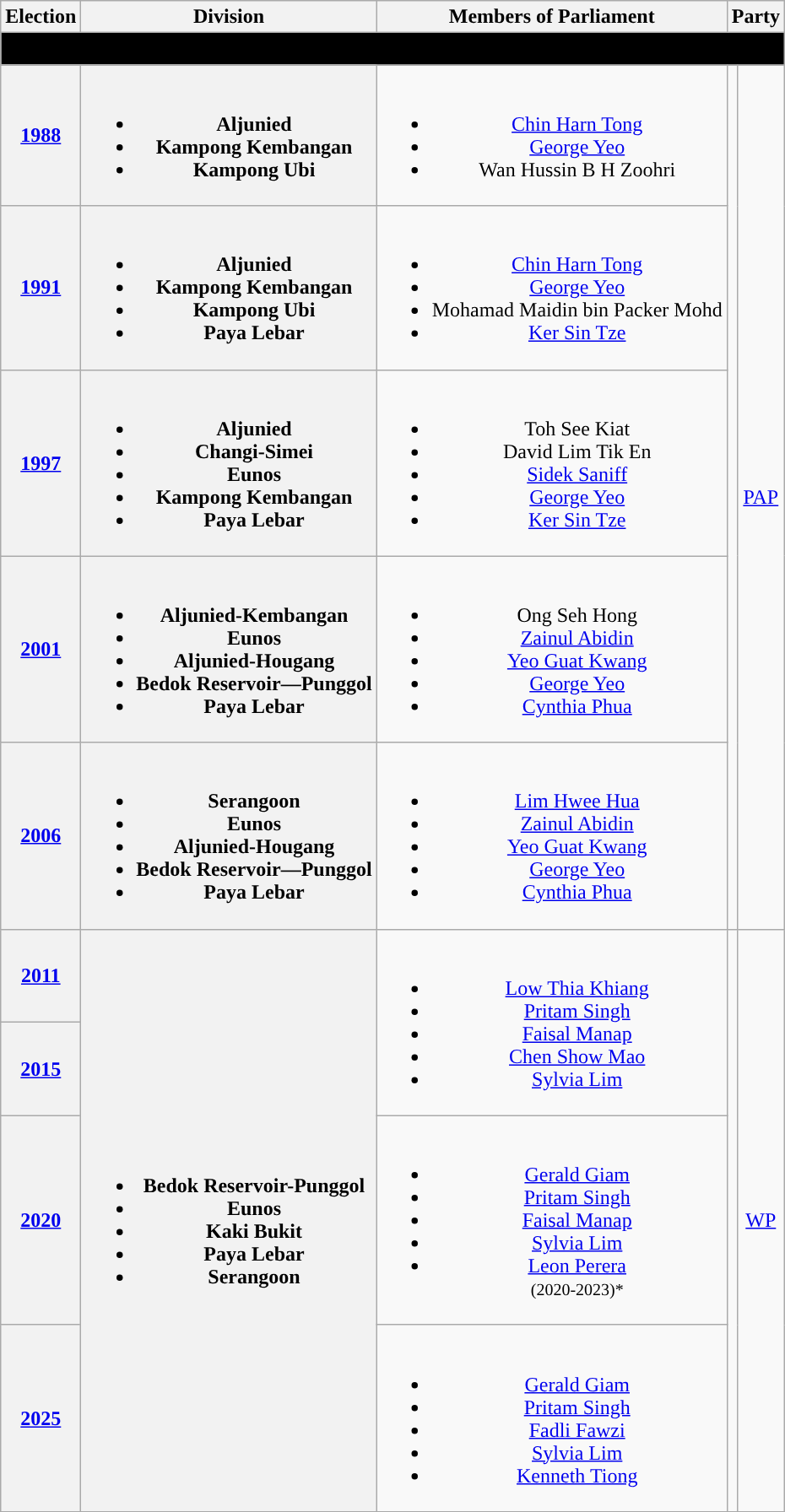<table class="wikitable" align="center" style="text-align:center">
<tr>
<th>Election</th>
<th>Division</th>
<th>Members of Parliament</th>
<th colspan="2">Party</th>
</tr>
<tr>
<td colspan="5" bgcolor="black"><span><strong>Formation</strong></span></td>
</tr>
<tr>
<th><a href='#'>1988</a></th>
<th><br><ul><li>Aljunied</li><li>Kampong Kembangan</li><li>Kampong Ubi</li></ul></th>
<td><br><ul><li><a href='#'>Chin Harn Tong</a></li><li><a href='#'>George Yeo</a></li><li>Wan Hussin B H Zoohri</li></ul></td>
<td rowspan="5"></td>
<td rowspan="5"><a href='#'>PAP</a></td>
</tr>
<tr>
<th><a href='#'>1991</a></th>
<th><br><ul><li>Aljunied</li><li>Kampong Kembangan</li><li>Kampong Ubi</li><li>Paya Lebar</li></ul></th>
<td><br><ul><li><a href='#'>Chin Harn Tong</a></li><li><a href='#'>George Yeo</a></li><li>Mohamad Maidin bin Packer Mohd</li><li><a href='#'>Ker Sin Tze</a></li></ul></td>
</tr>
<tr>
<th><a href='#'>1997</a></th>
<th><br><ul><li>Aljunied</li><li>Changi-Simei</li><li>Eunos</li><li>Kampong Kembangan</li><li>Paya Lebar</li></ul></th>
<td><br><ul><li>Toh See Kiat</li><li>David Lim Tik En</li><li><a href='#'>Sidek Saniff</a></li><li><a href='#'>George Yeo</a></li><li><a href='#'>Ker Sin Tze</a></li></ul></td>
</tr>
<tr>
<th><a href='#'>2001</a></th>
<th><br><ul><li>Aljunied-Kembangan</li><li>Eunos</li><li>Aljunied-Hougang</li><li>Bedok Reservoir—Punggol</li><li>Paya Lebar</li></ul></th>
<td><br><ul><li>Ong Seh Hong</li><li><a href='#'>Zainul Abidin</a></li><li><a href='#'>Yeo Guat Kwang</a></li><li><a href='#'>George Yeo</a></li><li><a href='#'>Cynthia Phua</a></li></ul></td>
</tr>
<tr>
<th><a href='#'>2006</a></th>
<th><br><ul><li>Serangoon</li><li>Eunos</li><li>Aljunied-Hougang</li><li>Bedok Reservoir—Punggol</li><li>Paya Lebar</li></ul></th>
<td><br><ul><li><a href='#'>Lim Hwee Hua</a></li><li><a href='#'>Zainul Abidin</a></li><li><a href='#'>Yeo Guat Kwang</a></li><li><a href='#'>George Yeo</a></li><li><a href='#'>Cynthia Phua</a></li></ul></td>
</tr>
<tr>
<th><a href='#'>2011</a></th>
<th rowspan="4"><br><ul><li>Bedok Reservoir-Punggol</li><li>Eunos</li><li>Kaki Bukit</li><li>Paya Lebar</li><li>Serangoon</li></ul></th>
<td rowspan=2><br><ul><li><a href='#'>Low Thia Khiang</a></li><li><a href='#'>Pritam Singh</a></li><li><a href='#'>Faisal Manap</a></li><li><a href='#'>Chen Show Mao</a></li><li><a href='#'>Sylvia Lim</a></li></ul></td>
<td rowspan="4"></td>
<td rowspan="4"><a href='#'>WP</a></td>
</tr>
<tr>
<th><a href='#'>2015</a></th>
</tr>
<tr>
<th><a href='#'>2020</a></th>
<td><br><ul><li><a href='#'>Gerald Giam</a></li><li><a href='#'>Pritam Singh</a></li><li><a href='#'>Faisal Manap</a></li><li><a href='#'>Sylvia Lim</a></li><li><a href='#'>Leon Perera</a><br><small>(2020-2023)*</small></li></ul></td>
</tr>
<tr>
<th><a href='#'>2025</a></th>
<td><br><ul><li><a href='#'>Gerald Giam</a></li><li><a href='#'>Pritam Singh</a></li><li><a href='#'>Fadli Fawzi</a></li><li><a href='#'>Sylvia Lim</a></li><li><a href='#'>Kenneth Tiong</a></li></ul></td>
</tr>
<tr>
</tr>
</table>
